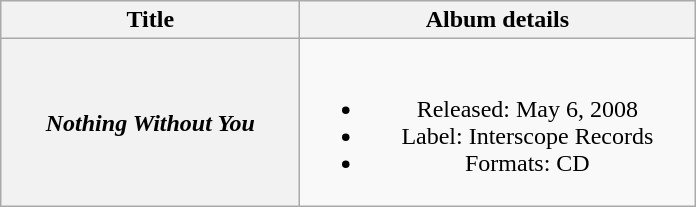<table class="wikitable plainrowheaders" style="text-align:center;" border="1">
<tr>
<th scope="col" rowspan="1" style="width:12em;">Title</th>
<th scope="col" rowspan="1" style="width:16em;">Album details</th>
</tr>
<tr>
<th scope="row"><em>Nothing Without You</em></th>
<td><br><ul><li>Released: May 6, 2008</li><li>Label: Interscope Records</li><li>Formats: CD</li></ul></td>
</tr>
</table>
